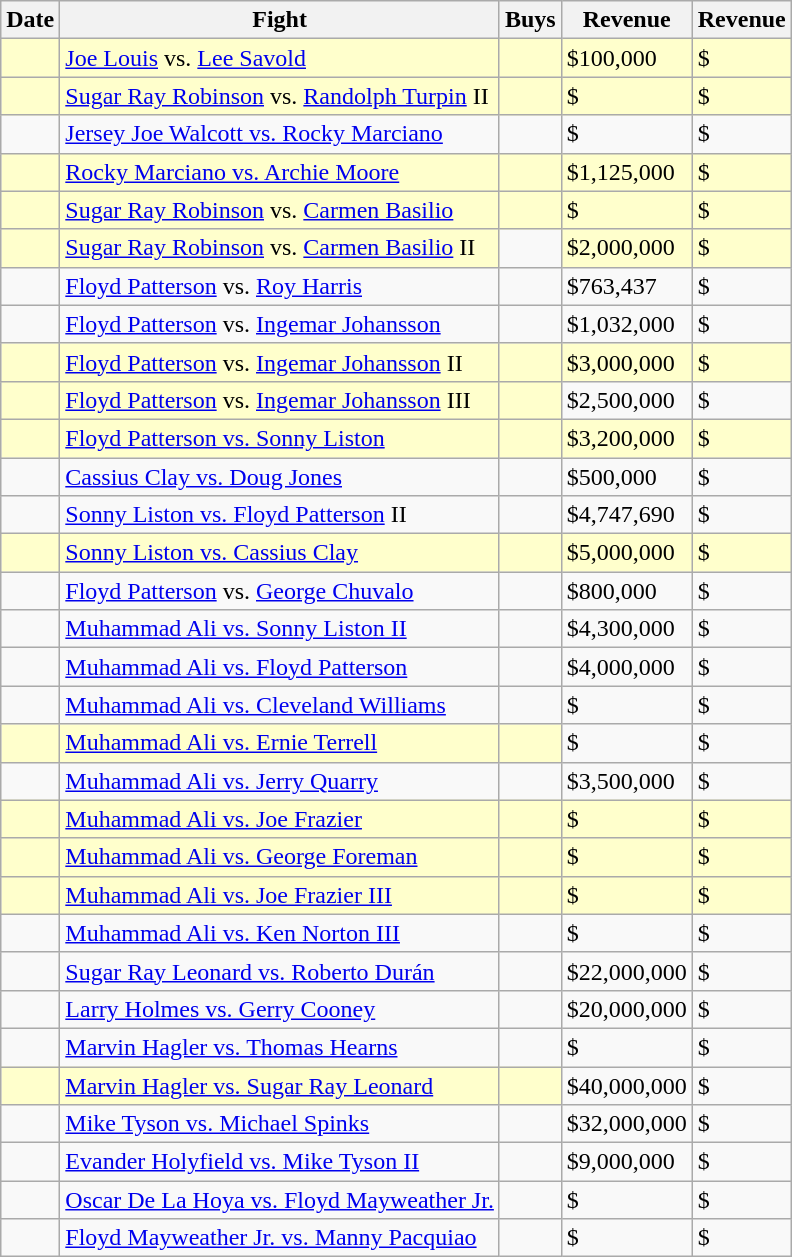<table class="wikitable sortable">
<tr>
<th>Date</th>
<th>Fight</th>
<th>Buys</th>
<th>Revenue</th>
<th>Revenue </th>
</tr>
<tr style="background:#ffc;">
<td></td>
<td><a href='#'>Joe Louis</a> vs. <a href='#'>Lee Savold</a></td>
<td></td>
<td>$100,000</td>
<td>$</td>
</tr>
<tr style="background:#ffc;">
<td></td>
<td><a href='#'>Sugar Ray Robinson</a> vs. <a href='#'>Randolph Turpin</a> II</td>
<td></td>
<td>$</td>
<td>$</td>
</tr>
<tr>
<td></td>
<td><a href='#'>Jersey Joe Walcott vs. Rocky Marciano</a></td>
<td></td>
<td>$</td>
<td>$</td>
</tr>
<tr style="background:#ffc;">
<td></td>
<td><a href='#'>Rocky Marciano vs. Archie Moore</a></td>
<td></td>
<td>$1,125,000</td>
<td>$</td>
</tr>
<tr style="background:#ffc;">
<td></td>
<td><a href='#'>Sugar Ray Robinson</a> vs. <a href='#'>Carmen Basilio</a></td>
<td></td>
<td>$</td>
<td>$</td>
</tr>
<tr>
<td style="background:#ffc;"></td>
<td style="background:#ffc;"><a href='#'>Sugar Ray Robinson</a> vs. <a href='#'>Carmen Basilio</a> II</td>
<td></td>
<td style="background:#ffc;">$2,000,000</td>
<td style="background:#ffc;">$</td>
</tr>
<tr>
<td></td>
<td><a href='#'>Floyd Patterson</a> vs. <a href='#'>Roy Harris</a></td>
<td></td>
<td>$763,437</td>
<td>$</td>
</tr>
<tr>
<td></td>
<td><a href='#'>Floyd Patterson</a> vs. <a href='#'>Ingemar Johansson</a></td>
<td></td>
<td>$1,032,000</td>
<td>$</td>
</tr>
<tr style="background:#ffc;">
<td></td>
<td><a href='#'>Floyd Patterson</a> vs. <a href='#'>Ingemar Johansson</a> II</td>
<td></td>
<td>$3,000,000</td>
<td>$</td>
</tr>
<tr>
<td style="background:#ffc;"></td>
<td style="background:#ffc;"><a href='#'>Floyd Patterson</a> vs. <a href='#'>Ingemar Johansson</a> III</td>
<td style="background:#ffc;"></td>
<td>$2,500,000</td>
<td>$</td>
</tr>
<tr style="background:#ffc;">
<td></td>
<td><a href='#'>Floyd Patterson vs. Sonny Liston</a></td>
<td></td>
<td>$3,200,000</td>
<td>$</td>
</tr>
<tr>
<td></td>
<td><a href='#'>Cassius Clay vs. Doug Jones</a></td>
<td></td>
<td>$500,000</td>
<td>$</td>
</tr>
<tr>
<td></td>
<td><a href='#'>Sonny Liston vs. Floyd Patterson</a> II</td>
<td></td>
<td>$4,747,690</td>
<td>$</td>
</tr>
<tr style="background:#ffc;">
<td></td>
<td><a href='#'>Sonny Liston vs. Cassius Clay</a></td>
<td></td>
<td>$5,000,000</td>
<td>$</td>
</tr>
<tr>
<td></td>
<td><a href='#'>Floyd Patterson</a> vs. <a href='#'>George Chuvalo</a></td>
<td></td>
<td>$800,000</td>
<td>$</td>
</tr>
<tr>
<td></td>
<td><a href='#'>Muhammad Ali vs. Sonny Liston II</a></td>
<td></td>
<td>$4,300,000</td>
<td>$</td>
</tr>
<tr>
<td></td>
<td><a href='#'>Muhammad Ali vs. Floyd Patterson</a></td>
<td></td>
<td>$4,000,000</td>
<td>$</td>
</tr>
<tr>
<td></td>
<td><a href='#'>Muhammad Ali vs. Cleveland Williams</a></td>
<td></td>
<td>$</td>
<td>$</td>
</tr>
<tr>
<td style="background:#ffc;"></td>
<td style="background:#ffc;"><a href='#'>Muhammad Ali vs. Ernie Terrell</a></td>
<td style="background:#ffc;"></td>
<td>$</td>
<td>$</td>
</tr>
<tr>
<td></td>
<td><a href='#'>Muhammad Ali vs. Jerry Quarry</a></td>
<td></td>
<td>$3,500,000</td>
<td>$</td>
</tr>
<tr style="background:#ffc;">
<td></td>
<td><a href='#'>Muhammad Ali vs. Joe Frazier</a></td>
<td></td>
<td>$</td>
<td>$</td>
</tr>
<tr style="background:#ffc;">
<td></td>
<td><a href='#'>Muhammad Ali vs. George Foreman</a></td>
<td></td>
<td>$</td>
<td>$</td>
</tr>
<tr style="background:#ffc;">
<td></td>
<td><a href='#'>Muhammad Ali vs. Joe Frazier III</a></td>
<td></td>
<td>$</td>
<td>$</td>
</tr>
<tr>
<td></td>
<td><a href='#'>Muhammad Ali vs. Ken Norton III</a></td>
<td></td>
<td>$</td>
<td>$</td>
</tr>
<tr>
<td></td>
<td><a href='#'>Sugar Ray Leonard vs. Roberto Durán</a></td>
<td></td>
<td>$22,000,000</td>
<td>$</td>
</tr>
<tr>
<td></td>
<td><a href='#'>Larry Holmes vs. Gerry Cooney</a></td>
<td></td>
<td>$20,000,000</td>
<td>$</td>
</tr>
<tr>
<td></td>
<td><a href='#'>Marvin Hagler vs. Thomas Hearns</a></td>
<td></td>
<td>$</td>
<td>$</td>
</tr>
<tr>
<td style="background:#ffc;"></td>
<td style="background:#ffc;"><a href='#'>Marvin Hagler vs. Sugar Ray Leonard</a></td>
<td style="background:#ffc;"></td>
<td>$40,000,000</td>
<td>$</td>
</tr>
<tr>
<td></td>
<td><a href='#'>Mike Tyson vs. Michael Spinks</a></td>
<td></td>
<td>$32,000,000</td>
<td>$</td>
</tr>
<tr>
<td></td>
<td><a href='#'>Evander Holyfield vs. Mike Tyson II</a></td>
<td></td>
<td>$9,000,000</td>
<td>$</td>
</tr>
<tr>
<td></td>
<td><a href='#'>Oscar De La Hoya vs. Floyd Mayweather Jr.</a></td>
<td></td>
<td>$</td>
<td>$</td>
</tr>
<tr>
<td></td>
<td><a href='#'>Floyd Mayweather Jr. vs. Manny Pacquiao</a></td>
<td></td>
<td>$</td>
<td>$</td>
</tr>
</table>
